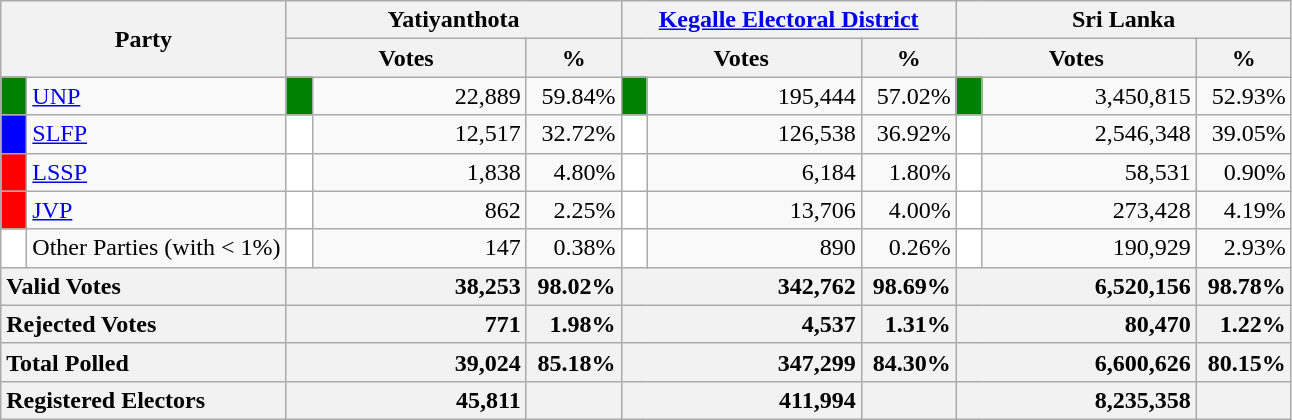<table class="wikitable">
<tr>
<th colspan="2" width="144px"rowspan="2">Party</th>
<th colspan="3" width="216px">Yatiyanthota</th>
<th colspan="3" width="216px"><a href='#'>Kegalle Electoral District</a></th>
<th colspan="3" width="216px">Sri Lanka</th>
</tr>
<tr>
<th colspan="2" width="144px">Votes</th>
<th>%</th>
<th colspan="2" width="144px">Votes</th>
<th>%</th>
<th colspan="2" width="144px">Votes</th>
<th>%</th>
</tr>
<tr>
<td style="background-color:green;" width="10px"></td>
<td style="text-align:left;"><a href='#'>UNP</a></td>
<td style="background-color:green;" width="10px"></td>
<td style="text-align:right;">22,889</td>
<td style="text-align:right;">59.84%</td>
<td style="background-color:green;" width="10px"></td>
<td style="text-align:right;">195,444</td>
<td style="text-align:right;">57.02%</td>
<td style="background-color:green;" width="10px"></td>
<td style="text-align:right;">3,450,815</td>
<td style="text-align:right;">52.93%</td>
</tr>
<tr>
<td style="background-color:blue;" width="10px"></td>
<td style="text-align:left;"><a href='#'>SLFP</a></td>
<td style="background-color:white;" width="10px"></td>
<td style="text-align:right;">12,517</td>
<td style="text-align:right;">32.72%</td>
<td style="background-color:white;" width="10px"></td>
<td style="text-align:right;">126,538</td>
<td style="text-align:right;">36.92%</td>
<td style="background-color:white;" width="10px"></td>
<td style="text-align:right;">2,546,348</td>
<td style="text-align:right;">39.05%</td>
</tr>
<tr>
<td style="background-color:red;" width="10px"></td>
<td style="text-align:left;"><a href='#'>LSSP</a></td>
<td style="background-color:white;" width="10px"></td>
<td style="text-align:right;">1,838</td>
<td style="text-align:right;">4.80%</td>
<td style="background-color:white;" width="10px"></td>
<td style="text-align:right;">6,184</td>
<td style="text-align:right;">1.80%</td>
<td style="background-color:white;" width="10px"></td>
<td style="text-align:right;">58,531</td>
<td style="text-align:right;">0.90%</td>
</tr>
<tr>
<td style="background-color:red;" width="10px"></td>
<td style="text-align:left;"><a href='#'>JVP</a></td>
<td style="background-color:white;" width="10px"></td>
<td style="text-align:right;">862</td>
<td style="text-align:right;">2.25%</td>
<td style="background-color:white;" width="10px"></td>
<td style="text-align:right;">13,706</td>
<td style="text-align:right;">4.00%</td>
<td style="background-color:white;" width="10px"></td>
<td style="text-align:right;">273,428</td>
<td style="text-align:right;">4.19%</td>
</tr>
<tr>
<td style="background-color:white;" width="10px"></td>
<td style="text-align:left;">Other Parties (with < 1%)</td>
<td style="background-color:white;" width="10px"></td>
<td style="text-align:right;">147</td>
<td style="text-align:right;">0.38%</td>
<td style="background-color:white;" width="10px"></td>
<td style="text-align:right;">890</td>
<td style="text-align:right;">0.26%</td>
<td style="background-color:white;" width="10px"></td>
<td style="text-align:right;">190,929</td>
<td style="text-align:right;">2.93%</td>
</tr>
<tr>
<th colspan="2" width="144px"style="text-align:left;">Valid Votes</th>
<th style="text-align:right;"colspan="2" width="144px">38,253</th>
<th style="text-align:right;">98.02%</th>
<th style="text-align:right;"colspan="2" width="144px">342,762</th>
<th style="text-align:right;">98.69%</th>
<th style="text-align:right;"colspan="2" width="144px">6,520,156</th>
<th style="text-align:right;">98.78%</th>
</tr>
<tr>
<th colspan="2" width="144px"style="text-align:left;">Rejected Votes</th>
<th style="text-align:right;"colspan="2" width="144px">771</th>
<th style="text-align:right;">1.98%</th>
<th style="text-align:right;"colspan="2" width="144px">4,537</th>
<th style="text-align:right;">1.31%</th>
<th style="text-align:right;"colspan="2" width="144px">80,470</th>
<th style="text-align:right;">1.22%</th>
</tr>
<tr>
<th colspan="2" width="144px"style="text-align:left;">Total Polled</th>
<th style="text-align:right;"colspan="2" width="144px">39,024</th>
<th style="text-align:right;">85.18%</th>
<th style="text-align:right;"colspan="2" width="144px">347,299</th>
<th style="text-align:right;">84.30%</th>
<th style="text-align:right;"colspan="2" width="144px">6,600,626</th>
<th style="text-align:right;">80.15%</th>
</tr>
<tr>
<th colspan="2" width="144px"style="text-align:left;">Registered Electors</th>
<th style="text-align:right;"colspan="2" width="144px">45,811</th>
<th></th>
<th style="text-align:right;"colspan="2" width="144px">411,994</th>
<th></th>
<th style="text-align:right;"colspan="2" width="144px">8,235,358</th>
<th></th>
</tr>
</table>
